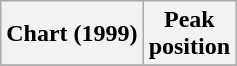<table class="wikitable plainrowheaders">
<tr>
<th>Chart (1999)</th>
<th>Peak<br>position</th>
</tr>
<tr>
</tr>
</table>
